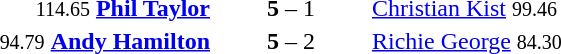<table style="text-align:center">
<tr>
<th width=223></th>
<th width=100></th>
<th width=223></th>
</tr>
<tr>
<td align=right><small><span>114.65</span></small> <strong><a href='#'>Phil Taylor</a></strong> </td>
<td><strong>5</strong> – 1</td>
<td align=left> <a href='#'>Christian Kist</a> <small><span>99.46</span></small></td>
</tr>
<tr>
<td align=right><small><span>94.79</span></small> <strong><a href='#'>Andy Hamilton</a></strong> </td>
<td><strong>5</strong> – 2</td>
<td align=left> <a href='#'>Richie George</a> <small><span>84.30</span></small></td>
</tr>
</table>
